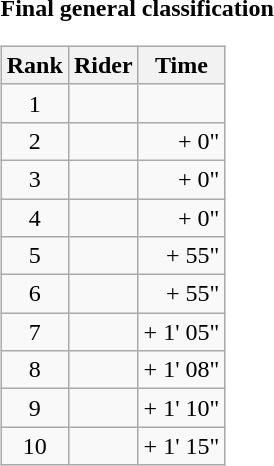<table>
<tr>
<td><strong>Final general classification</strong><br><table class="wikitable">
<tr>
<th scope="col">Rank</th>
<th scope="col">Rider</th>
<th scope="col">Time</th>
</tr>
<tr>
<td style="text-align:center;">1</td>
<td></td>
<td style="text-align:right;"></td>
</tr>
<tr>
<td style="text-align:center;">2</td>
<td></td>
<td style="text-align:right;">+ 0"</td>
</tr>
<tr>
<td style="text-align:center;">3</td>
<td></td>
<td style="text-align:right;">+ 0"</td>
</tr>
<tr>
<td style="text-align:center;">4</td>
<td></td>
<td style="text-align:right;">+ 0"</td>
</tr>
<tr>
<td style="text-align:center;">5</td>
<td></td>
<td style="text-align:right;">+ 55"</td>
</tr>
<tr>
<td style="text-align:center;">6</td>
<td></td>
<td style="text-align:right;">+ 55"</td>
</tr>
<tr>
<td style="text-align:center;">7</td>
<td></td>
<td style="text-align:right;">+ 1' 05"</td>
</tr>
<tr>
<td style="text-align:center;">8</td>
<td></td>
<td style="text-align:right;">+ 1' 08"</td>
</tr>
<tr>
<td style="text-align:center;">9</td>
<td></td>
<td style="text-align:right;">+ 1' 10"</td>
</tr>
<tr>
<td style="text-align:center;">10</td>
<td></td>
<td style="text-align:right;">+ 1' 15"</td>
</tr>
</table>
</td>
</tr>
</table>
